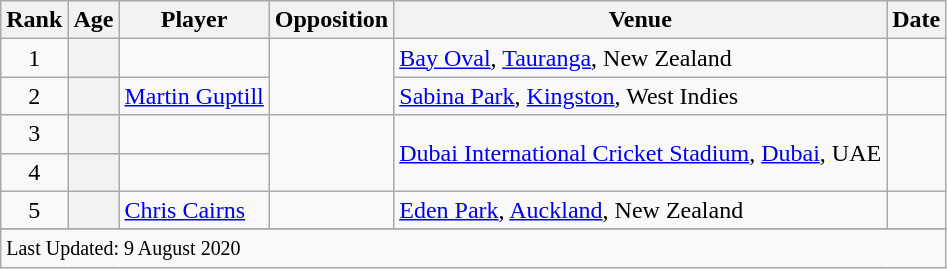<table class="wikitable plainrowheaders sortable">
<tr>
<th scope=col>Rank</th>
<th scope=col>Age</th>
<th scope=col>Player</th>
<th scope=col>Opposition</th>
<th scope=col>Venue</th>
<th scope=col>Date</th>
</tr>
<tr>
<td align=center>1</td>
<th scope=row style=text-align:center;></th>
<td></td>
<td rowspan=2></td>
<td><a href='#'>Bay Oval</a>, <a href='#'>Tauranga</a>, New Zealand</td>
<td></td>
</tr>
<tr>
<td align=center>2</td>
<th scope=row style=text-align:center;></th>
<td><a href='#'>Martin Guptill</a></td>
<td><a href='#'>Sabina Park</a>, <a href='#'>Kingston</a>, West Indies</td>
<td></td>
</tr>
<tr>
<td align=center>3</td>
<th scope=row style=text-align:center;></th>
<td></td>
<td rowspan=2></td>
<td rowspan=2><a href='#'>Dubai International Cricket Stadium</a>, <a href='#'>Dubai</a>, UAE</td>
<td rowspan=2></td>
</tr>
<tr>
<td align=center>4</td>
<th scope=row style=text-align:center;></th>
<td></td>
</tr>
<tr>
<td align=center>5</td>
<th scope=row style=text-align:center;></th>
<td><a href='#'>Chris Cairns</a></td>
<td></td>
<td><a href='#'>Eden Park</a>, <a href='#'>Auckland</a>, New Zealand</td>
<td></td>
</tr>
<tr>
</tr>
<tr class=sortbottom>
<td colspan=7><small>Last Updated: 9 August 2020</small></td>
</tr>
</table>
